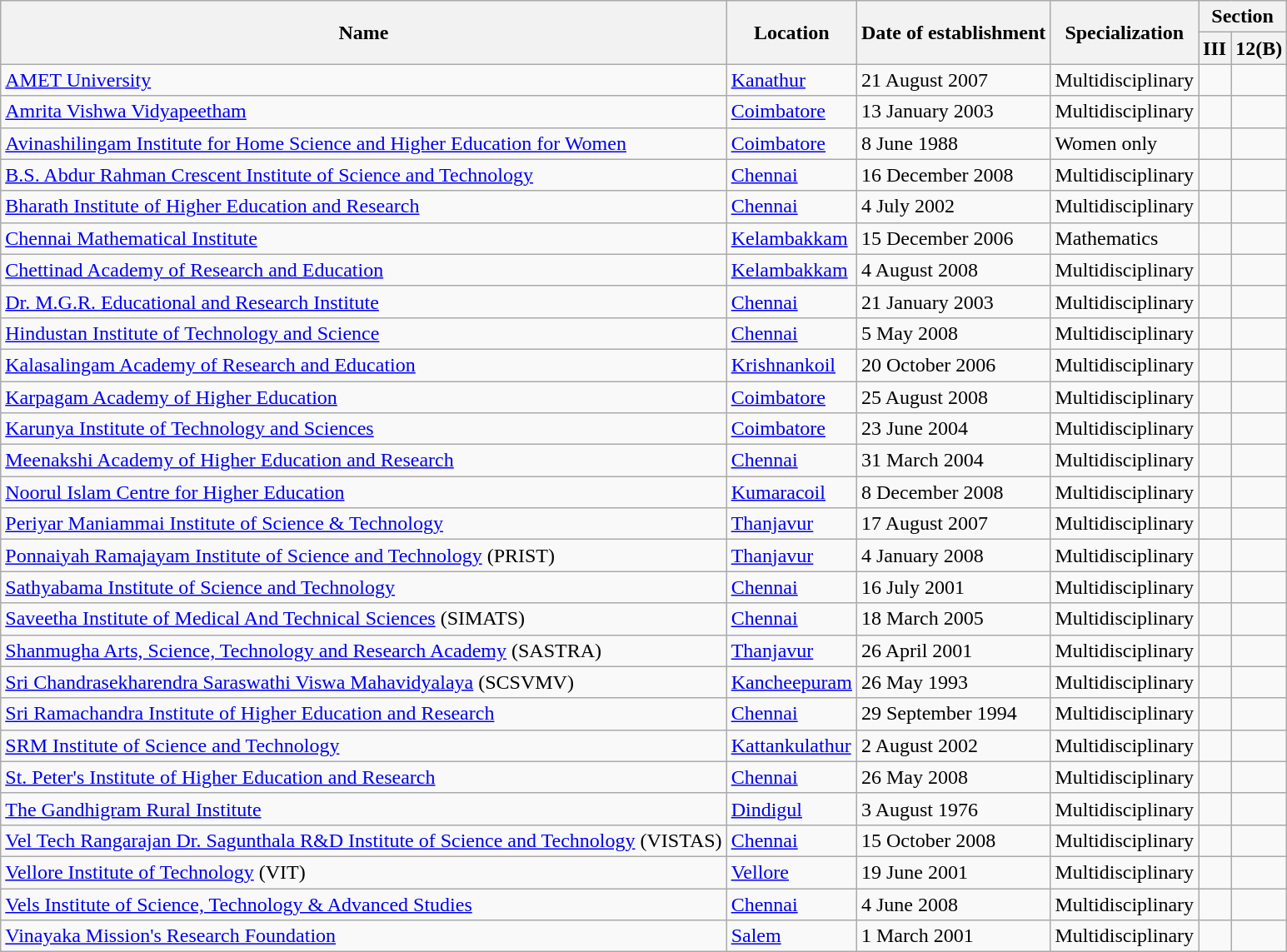<table class="wikitable sortable">
<tr>
<th rowspan=2>Name</th>
<th rowspan=2>Location</th>
<th rowspan=2>Date of establishment</th>
<th rowspan=2>Specialization</th>
<th colspan=2>Section</th>
</tr>
<tr>
<th>III</th>
<th>12(B)</th>
</tr>
<tr>
<td><a href='#'>AMET University</a></td>
<td><a href='#'>Kanathur</a></td>
<td>21 August 2007</td>
<td>Multidisciplinary</td>
<td></td>
<td></td>
</tr>
<tr>
<td><a href='#'>Amrita Vishwa Vidyapeetham</a></td>
<td><a href='#'>Coimbatore</a></td>
<td>13 January 2003</td>
<td>Multidisciplinary</td>
<td></td>
<td></td>
</tr>
<tr>
<td><a href='#'>Avinashilingam Institute for Home Science and Higher Education for Women</a></td>
<td><a href='#'>Coimbatore</a></td>
<td>8 June 1988</td>
<td>Women only</td>
<td></td>
<td></td>
</tr>
<tr>
<td><a href='#'>B.S. Abdur Rahman Crescent Institute of Science and Technology</a></td>
<td><a href='#'>Chennai</a></td>
<td>16 December 2008</td>
<td>Multidisciplinary</td>
<td></td>
<td></td>
</tr>
<tr>
<td><a href='#'>Bharath Institute of Higher Education and Research</a></td>
<td><a href='#'>Chennai</a></td>
<td>4 July 2002</td>
<td>Multidisciplinary</td>
<td></td>
<td></td>
</tr>
<tr>
<td><a href='#'>Chennai Mathematical Institute</a></td>
<td><a href='#'>Kelambakkam</a></td>
<td>15 December 2006</td>
<td>Mathematics</td>
<td></td>
<td></td>
</tr>
<tr>
<td><a href='#'>Chettinad Academy of Research and Education</a></td>
<td><a href='#'>Kelambakkam</a></td>
<td>4 August 2008</td>
<td>Multidisciplinary</td>
<td></td>
<td></td>
</tr>
<tr>
<td><a href='#'>Dr. M.G.R. Educational and Research Institute</a></td>
<td><a href='#'>Chennai</a></td>
<td>21 January 2003</td>
<td>Multidisciplinary</td>
<td></td>
<td></td>
</tr>
<tr>
<td><a href='#'>Hindustan Institute of Technology and Science</a></td>
<td><a href='#'>Chennai</a></td>
<td>5 May 2008</td>
<td>Multidisciplinary</td>
<td></td>
<td></td>
</tr>
<tr>
<td><a href='#'>Kalasalingam Academy of Research and Education</a></td>
<td><a href='#'>Krishnankoil</a></td>
<td>20 October 2006</td>
<td>Multidisciplinary</td>
<td></td>
<td></td>
</tr>
<tr>
<td><a href='#'>Karpagam Academy of Higher Education</a></td>
<td><a href='#'>Coimbatore</a></td>
<td>25 August 2008</td>
<td>Multidisciplinary</td>
<td></td>
<td></td>
</tr>
<tr>
<td><a href='#'>Karunya Institute of Technology and Sciences</a></td>
<td><a href='#'>Coimbatore</a></td>
<td>23 June 2004</td>
<td>Multidisciplinary</td>
<td></td>
<td></td>
</tr>
<tr>
<td><a href='#'>Meenakshi Academy of Higher Education and Research</a></td>
<td><a href='#'>Chennai</a></td>
<td>31 March 2004</td>
<td>Multidisciplinary</td>
<td></td>
<td></td>
</tr>
<tr>
<td><a href='#'>Noorul Islam Centre for Higher Education</a></td>
<td><a href='#'>Kumaracoil</a></td>
<td>8 December 2008</td>
<td>Multidisciplinary</td>
<td></td>
<td></td>
</tr>
<tr>
<td><a href='#'>Periyar Maniammai Institute of Science & Technology</a></td>
<td><a href='#'>Thanjavur</a></td>
<td>17 August 2007</td>
<td>Multidisciplinary</td>
<td></td>
<td></td>
</tr>
<tr>
<td><a href='#'>Ponnaiyah Ramajayam Institute of Science and Technology</a> (PRIST)</td>
<td><a href='#'>Thanjavur</a></td>
<td>4 January 2008</td>
<td>Multidisciplinary</td>
<td></td>
<td></td>
</tr>
<tr>
<td><a href='#'>Sathyabama Institute of Science and Technology</a></td>
<td><a href='#'>Chennai</a></td>
<td>16 July 2001</td>
<td>Multidisciplinary</td>
<td></td>
<td></td>
</tr>
<tr>
<td><a href='#'>Saveetha Institute of Medical And Technical Sciences</a> (SIMATS)</td>
<td><a href='#'>Chennai</a></td>
<td>18 March 2005</td>
<td>Multidisciplinary</td>
<td></td>
<td></td>
</tr>
<tr>
<td><a href='#'>Shanmugha Arts, Science, Technology and Research Academy</a> (SASTRA)</td>
<td><a href='#'>Thanjavur</a></td>
<td>26 April 2001</td>
<td>Multidisciplinary</td>
<td></td>
<td></td>
</tr>
<tr>
<td><a href='#'>Sri Chandrasekharendra Saraswathi Viswa Mahavidyalaya</a> (SCSVMV)</td>
<td><a href='#'>Kancheepuram</a></td>
<td>26 May 1993</td>
<td>Multidisciplinary</td>
<td></td>
<td></td>
</tr>
<tr>
<td><a href='#'>Sri Ramachandra Institute of Higher Education and Research</a></td>
<td><a href='#'>Chennai</a></td>
<td>29 September 1994</td>
<td>Multidisciplinary</td>
<td></td>
<td></td>
</tr>
<tr>
<td><a href='#'>SRM Institute of Science and Technology</a></td>
<td><a href='#'>Kattankulathur</a></td>
<td>2 August 2002</td>
<td>Multidisciplinary</td>
<td></td>
<td></td>
</tr>
<tr>
<td><a href='#'>St. Peter's Institute of Higher Education and Research</a></td>
<td><a href='#'>Chennai</a></td>
<td>26 May 2008</td>
<td>Multidisciplinary</td>
<td></td>
<td></td>
</tr>
<tr>
<td><a href='#'>The Gandhigram Rural Institute</a></td>
<td><a href='#'>Dindigul</a></td>
<td>3 August 1976</td>
<td>Multidisciplinary</td>
<td></td>
<td></td>
</tr>
<tr>
<td><a href='#'>Vel Tech Rangarajan Dr. Sagunthala R&D Institute of Science and Technology</a> (VISTAS)</td>
<td><a href='#'>Chennai</a></td>
<td>15 October 2008</td>
<td>Multidisciplinary</td>
<td></td>
<td></td>
</tr>
<tr>
<td><a href='#'>Vellore Institute of Technology</a> (VIT)</td>
<td><a href='#'>Vellore</a></td>
<td>19 June 2001</td>
<td>Multidisciplinary</td>
<td></td>
<td></td>
</tr>
<tr>
<td><a href='#'>Vels Institute of Science, Technology & Advanced Studies</a></td>
<td><a href='#'>Chennai</a></td>
<td>4 June 2008</td>
<td>Multidisciplinary</td>
<td></td>
<td></td>
</tr>
<tr>
<td><a href='#'>Vinayaka Mission's Research Foundation</a></td>
<td><a href='#'>Salem</a></td>
<td>1 March 2001</td>
<td>Multidisciplinary</td>
<td></td>
<td></td>
</tr>
</table>
